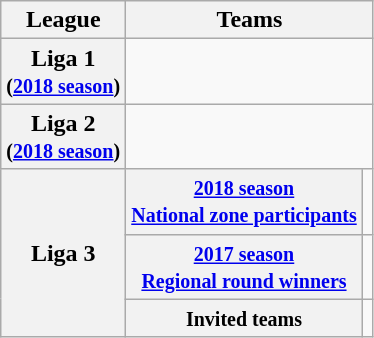<table class="wikitable">
<tr>
<th>League</th>
<th colspan="2">Teams</th>
</tr>
<tr>
<th>Liga 1<br><small>(<a href='#'>2018 season</a>)</small></th>
<td colspan="2"></td>
</tr>
<tr>
<th>Liga 2<br><small>(<a href='#'>2018 season</a>)</small></th>
<td colspan="2"></td>
</tr>
<tr>
<th rowspan="3">Liga 3</th>
<th><small><a href='#'>2018 season<br>National zone participants</a></small></th>
<td></td>
</tr>
<tr>
<th><small><a href='#'>2017 season<br>Regional round winners</a></small></th>
<td></td>
</tr>
<tr>
<th><small>Invited teams</small></th>
<td></td>
</tr>
</table>
